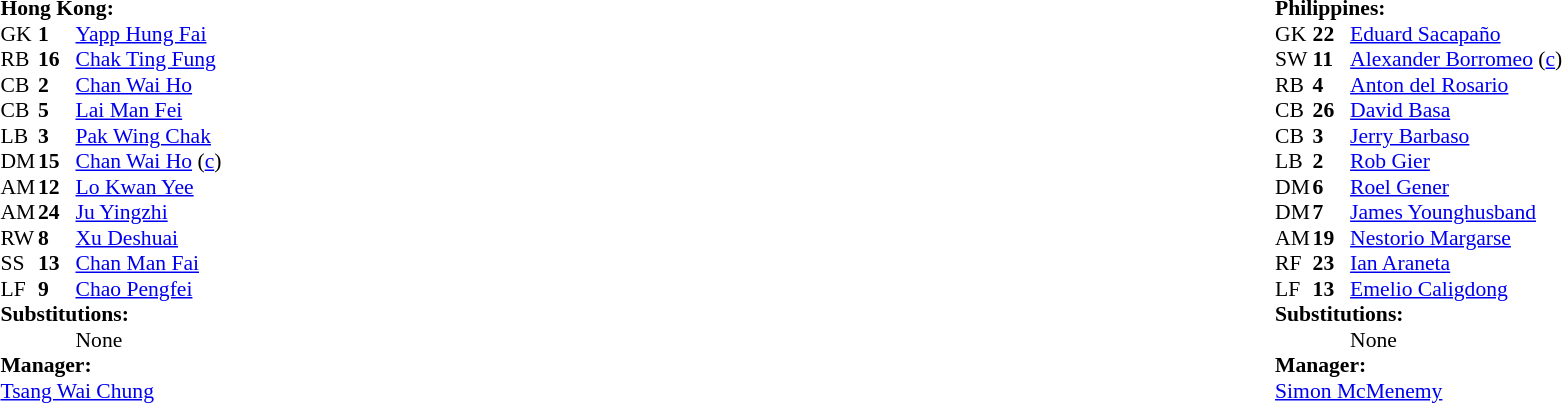<table style="width:100%;">
<tr>
<td style="vertical-align:top; width:50%;"><br><table style="font-size: 90%" cellspacing="0" cellpadding="0">
<tr>
<td colspan=4><strong>Hong Kong:</strong></td>
</tr>
<tr>
<th width=25></th>
<th width=25></th>
</tr>
<tr>
<td>GK</td>
<td><strong>1</strong></td>
<td><a href='#'>Yapp Hung Fai</a></td>
</tr>
<tr>
<td>RB</td>
<td><strong>16</strong></td>
<td><a href='#'>Chak Ting Fung</a></td>
</tr>
<tr>
<td>CB</td>
<td><strong>2</strong></td>
<td><a href='#'>Chan Wai Ho</a></td>
</tr>
<tr>
<td>CB</td>
<td><strong>5</strong></td>
<td><a href='#'>Lai Man Fei</a></td>
</tr>
<tr>
<td>LB</td>
<td><strong>3</strong></td>
<td><a href='#'>Pak Wing Chak</a></td>
</tr>
<tr>
<td>DM</td>
<td><strong>15</strong></td>
<td><a href='#'>Chan Wai Ho</a> (<a href='#'>c</a>)</td>
</tr>
<tr>
<td>AM</td>
<td><strong>12</strong></td>
<td><a href='#'>Lo Kwan Yee</a></td>
</tr>
<tr>
<td>AM</td>
<td><strong>24</strong></td>
<td><a href='#'>Ju Yingzhi</a></td>
</tr>
<tr>
<td>RW</td>
<td><strong>8</strong></td>
<td><a href='#'>Xu Deshuai</a></td>
</tr>
<tr>
<td>SS</td>
<td><strong>13</strong></td>
<td><a href='#'>Chan Man Fai</a></td>
</tr>
<tr>
<td>LF</td>
<td><strong>9</strong></td>
<td><a href='#'>Chao Pengfei</a></td>
</tr>
<tr>
<td colspan=3><strong>Substitutions:</strong></td>
</tr>
<tr>
<td></td>
<td><strong> </strong></td>
<td>None</td>
</tr>
<tr>
<td colspan=3><strong>Manager:</strong></td>
</tr>
<tr>
<td colspan=4><a href='#'>Tsang Wai Chung</a></td>
</tr>
</table>
</td>
<td valign="top"></td>
<td style="vertical-align:top; width:50%;"><br><table cellspacing="0" cellpadding="0" style="font-size:90%; margin:auto;">
<tr>
<td colspan=4><strong>Philippines:</strong></td>
</tr>
<tr>
<th width=25></th>
<th width=25></th>
</tr>
<tr>
<td>GK</td>
<td><strong>22</strong></td>
<td><a href='#'>Eduard Sacapaño</a></td>
</tr>
<tr>
<td>SW</td>
<td><strong>11</strong></td>
<td><a href='#'>Alexander Borromeo</a> (<a href='#'>c</a>)</td>
</tr>
<tr>
<td>RB</td>
<td><strong>4</strong></td>
<td><a href='#'>Anton del Rosario</a></td>
</tr>
<tr>
<td>CB</td>
<td><strong>26</strong></td>
<td><a href='#'>David Basa</a></td>
</tr>
<tr>
<td>CB</td>
<td><strong>3</strong></td>
<td><a href='#'>Jerry Barbaso</a></td>
</tr>
<tr>
<td>LB</td>
<td><strong>2</strong></td>
<td><a href='#'>Rob Gier</a></td>
</tr>
<tr>
<td>DM</td>
<td><strong>6</strong></td>
<td><a href='#'>Roel Gener</a></td>
</tr>
<tr>
<td>DM</td>
<td><strong>7</strong></td>
<td><a href='#'>James Younghusband</a></td>
</tr>
<tr>
<td>AM</td>
<td><strong>19</strong></td>
<td><a href='#'>Nestorio Margarse</a></td>
</tr>
<tr>
<td>RF</td>
<td><strong>23</strong></td>
<td><a href='#'>Ian Araneta</a></td>
</tr>
<tr>
<td>LF</td>
<td><strong>13</strong></td>
<td><a href='#'>Emelio Caligdong</a></td>
</tr>
<tr>
<td colspan=3><strong>Substitutions:</strong></td>
</tr>
<tr>
<td></td>
<td><strong> </strong></td>
<td>None</td>
</tr>
<tr>
<td colspan=3><strong>Manager:</strong></td>
</tr>
<tr>
<td colspan=4> <a href='#'>Simon McMenemy</a></td>
</tr>
</table>
</td>
</tr>
</table>
